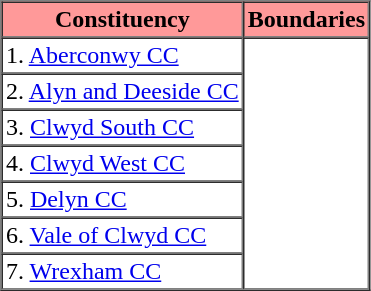<table border=1 cellpadding="2" cellspacing="0">
<tr>
<th bgcolor="#ff9999">Constituency</th>
<th bgcolor="#ff9999">Boundaries</th>
</tr>
<tr>
<td>1. <a href='#'>Aberconwy CC</a></td>
<td rowspan=7></td>
</tr>
<tr>
<td>2. <a href='#'>Alyn and Deeside CC</a></td>
</tr>
<tr>
<td>3. <a href='#'>Clwyd South CC</a></td>
</tr>
<tr>
<td>4. <a href='#'>Clwyd West CC</a></td>
</tr>
<tr>
<td>5. <a href='#'>Delyn CC</a></td>
</tr>
<tr>
<td>6. <a href='#'>Vale of Clwyd CC</a></td>
</tr>
<tr>
<td>7. <a href='#'>Wrexham CC</a></td>
</tr>
</table>
